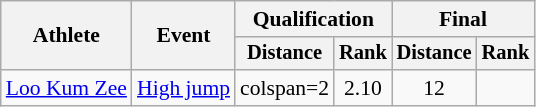<table class="wikitable" style="font-size:90%">
<tr>
<th rowspan="2">Athlete</th>
<th rowspan="2">Event</th>
<th colspan="2">Qualification</th>
<th colspan="2">Final</th>
</tr>
<tr style="font-size:95%">
<th>Distance</th>
<th>Rank</th>
<th>Distance</th>
<th>Rank</th>
</tr>
<tr align=center>
<td align=left><a href='#'>Loo Kum Zee</a></td>
<td align=left><a href='#'>High jump</a></td>
<td>colspan=2 </td>
<td>2.10</td>
<td>12</td>
</tr>
</table>
